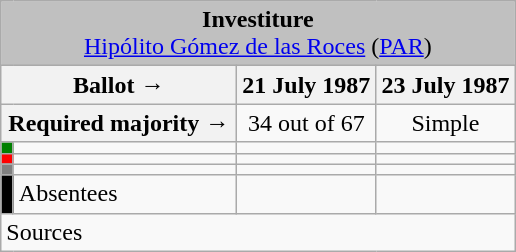<table class="wikitable" style="text-align:center;">
<tr>
<td colspan="4" align="center" bgcolor="#C0C0C0"><strong>Investiture</strong><br><a href='#'>Hipólito Gómez de las Roces</a> (<a href='#'>PAR</a>)</td>
</tr>
<tr>
<th colspan="2" width="150px">Ballot →</th>
<th>21 July 1987</th>
<th>23 July 1987</th>
</tr>
<tr>
<th colspan="2">Required majority →</th>
<td>34 out of 67 </td>
<td>Simple </td>
</tr>
<tr>
<th width="1px" style="background:green;"></th>
<td align="left"></td>
<td></td>
<td></td>
</tr>
<tr>
<th style="color:inherit;background:red;"></th>
<td align="left"></td>
<td></td>
<td></td>
</tr>
<tr>
<th style="color:inherit;background:gray;"></th>
<td align="left"></td>
<td></td>
<td></td>
</tr>
<tr>
<th style="color:inherit;background:black;"></th>
<td align="left"><span>Absentees</span></td>
<td></td>
<td></td>
</tr>
<tr>
<td align="left" colspan="4">Sources</td>
</tr>
</table>
